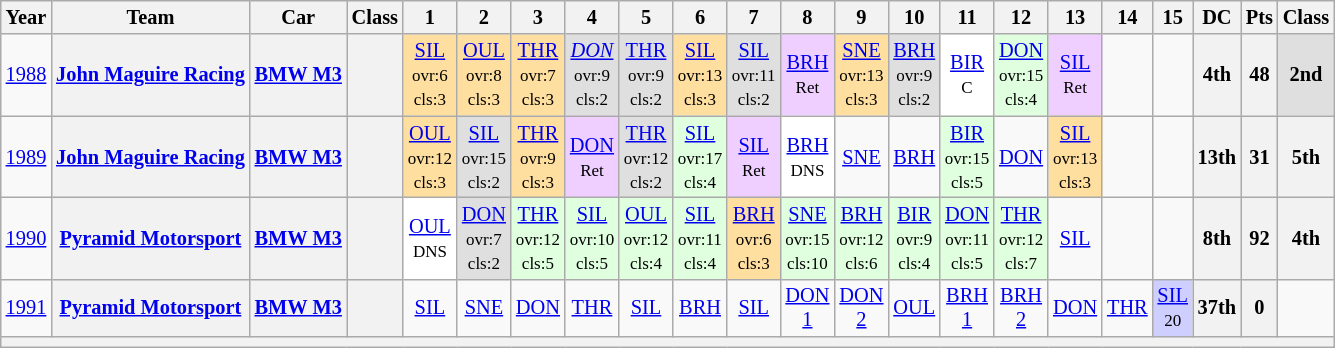<table class="wikitable" style="text-align:center; font-size:85%">
<tr>
<th>Year</th>
<th>Team</th>
<th>Car</th>
<th>Class</th>
<th>1</th>
<th>2</th>
<th>3</th>
<th>4</th>
<th>5</th>
<th>6</th>
<th>7</th>
<th>8</th>
<th>9</th>
<th>10</th>
<th>11</th>
<th>12</th>
<th>13</th>
<th>14</th>
<th>15</th>
<th>DC</th>
<th>Pts</th>
<th>Class</th>
</tr>
<tr>
<td><a href='#'>1988</a></td>
<th><a href='#'>John Maguire Racing</a></th>
<th><a href='#'>BMW M3</a></th>
<th><span></span></th>
<td style="background:#FFDF9F;"><a href='#'>SIL</a><br><small>ovr:6<br>cls:3</small></td>
<td style="background:#FFDF9F;"><a href='#'>OUL</a><br><small>ovr:8<br>cls:3</small></td>
<td style="background:#FFDF9F;"><a href='#'>THR</a><br><small>ovr:7<br>cls:3</small></td>
<td style="background:#DFDFDF;"><em><a href='#'>DON</a></em><br><small>ovr:9<br>cls:2</small></td>
<td style="background:#DFDFDF;"><a href='#'>THR</a><br><small>ovr:9<br>cls:2</small></td>
<td style="background:#FFDF9F;"><a href='#'>SIL</a><br><small>ovr:13<br>cls:3</small></td>
<td style="background:#DFDFDF;"><a href='#'>SIL</a><br><small>ovr:11<br>cls:2</small></td>
<td style="background:#EFCFFF;"><a href='#'>BRH</a><br><small>Ret</small></td>
<td style="background:#FFDF9F;"><a href='#'>SNE</a><br><small>ovr:13<br>cls:3</small></td>
<td style="background:#DFDFDF;"><a href='#'>BRH</a><br><small>ovr:9<br>cls:2</small></td>
<td style="background:#FFFFFF;"><a href='#'>BIR</a><br><small>C</small></td>
<td style="background:#DFFFDF;"><a href='#'>DON</a><br><small>ovr:15<br>cls:4</small></td>
<td style="background:#EFCFFF;"><a href='#'>SIL</a><br><small>Ret</small></td>
<td></td>
<td></td>
<th>4th</th>
<th>48</th>
<td style="background:#DFDFDF;"><strong>2nd</strong></td>
</tr>
<tr>
<td><a href='#'>1989</a></td>
<th><a href='#'>John Maguire Racing</a></th>
<th><a href='#'>BMW M3</a></th>
<th><span></span></th>
<td style="background:#FFDF9F;"><a href='#'>OUL</a><br><small>ovr:12<br>cls:3</small></td>
<td style="background:#DFDFDF;"><a href='#'>SIL</a><br><small>ovr:15<br>cls:2</small></td>
<td style="background:#FFDF9F;"><a href='#'>THR</a><br><small>ovr:9<br>cls:3</small></td>
<td style="background:#EFCFFF;"><a href='#'>DON</a><br><small>Ret</small></td>
<td style="background:#DFDFDF;"><a href='#'>THR</a><br><small>ovr:12<br>cls:2</small></td>
<td style="background:#DFFFDF;"><a href='#'>SIL</a><br><small>ovr:17<br>cls:4</small></td>
<td style="background:#EFCFFF;"><a href='#'>SIL</a><br><small>Ret</small></td>
<td style="background:#FFFFFF;"><a href='#'>BRH</a><br><small>DNS</small></td>
<td><a href='#'>SNE</a></td>
<td><a href='#'>BRH</a></td>
<td style="background:#DFFFDF;"><a href='#'>BIR</a><br><small>ovr:15<br>cls:5</small></td>
<td><a href='#'>DON</a></td>
<td style="background:#FFDF9F;"><a href='#'>SIL</a><br><small>ovr:13<br>cls:3</small></td>
<td></td>
<td></td>
<th>13th</th>
<th>31</th>
<th>5th</th>
</tr>
<tr>
<td><a href='#'>1990</a></td>
<th><a href='#'>Pyramid Motorsport</a></th>
<th><a href='#'>BMW M3</a></th>
<th><span></span></th>
<td style="background:#FFFFFF;"><a href='#'>OUL</a><br><small>DNS</small></td>
<td style="background:#DFDFDF;"><a href='#'>DON</a><br><small>ovr:7<br>cls:2</small></td>
<td style="background:#DFFFDF;"><a href='#'>THR</a><br><small>ovr:12<br>cls:5</small></td>
<td style="background:#DFFFDF;"><a href='#'>SIL</a><br><small>ovr:10<br>cls:5</small></td>
<td style="background:#DFFFDF;"><a href='#'>OUL</a><br><small>ovr:12<br>cls:4</small></td>
<td style="background:#DFFFDF;"><a href='#'>SIL</a><br><small>ovr:11<br>cls:4</small></td>
<td style="background:#FFDF9F;"><a href='#'>BRH</a><br><small>ovr:6<br>cls:3</small></td>
<td style="background:#DFFFDF;"><a href='#'>SNE</a><br><small>ovr:15<br>cls:10</small></td>
<td style="background:#DFFFDF;"><a href='#'>BRH</a><br><small>ovr:12<br>cls:6</small></td>
<td style="background:#DFFFDF;"><a href='#'>BIR</a><br><small>ovr:9<br>cls:4</small></td>
<td style="background:#DFFFDF;"><a href='#'>DON</a><br><small>ovr:11<br>cls:5</small></td>
<td style="background:#DFFFDF;"><a href='#'>THR</a><br><small>ovr:12<br>cls:7</small></td>
<td><a href='#'>SIL</a></td>
<td></td>
<td></td>
<th>8th</th>
<th>92</th>
<th>4th</th>
</tr>
<tr>
<td><a href='#'>1991</a></td>
<th><a href='#'>Pyramid Motorsport</a></th>
<th><a href='#'>BMW M3</a></th>
<th></th>
<td><a href='#'>SIL</a></td>
<td><a href='#'>SNE</a></td>
<td><a href='#'>DON</a></td>
<td><a href='#'>THR</a></td>
<td><a href='#'>SIL</a></td>
<td><a href='#'>BRH</a></td>
<td><a href='#'>SIL</a></td>
<td><a href='#'>DON<br>1</a></td>
<td><a href='#'>DON<br>2</a></td>
<td><a href='#'>OUL</a></td>
<td><a href='#'>BRH<br>1</a></td>
<td><a href='#'>BRH<br>2</a></td>
<td><a href='#'>DON</a></td>
<td><a href='#'>THR</a></td>
<td style="background:#CFCFFF;"><a href='#'>SIL</a><br><small>20</small></td>
<th>37th</th>
<th>0</th>
<td></td>
</tr>
<tr>
<th colspan="22"></th>
</tr>
</table>
